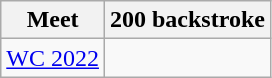<table class="sortable wikitable">
<tr>
<th>Meet</th>
<th class="unsortable">200 backstroke</th>
</tr>
<tr>
<td><a href='#'>WC 2022</a></td>
<td align="center"></td>
</tr>
</table>
